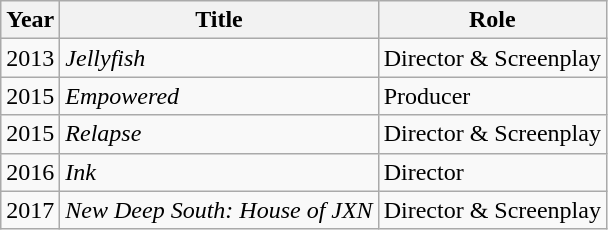<table class="wikitable sortable">
<tr>
<th>Year</th>
<th>Title</th>
<th>Role</th>
</tr>
<tr>
<td>2013</td>
<td><em>Jellyfish</em></td>
<td>Director & Screenplay</td>
</tr>
<tr>
<td>2015</td>
<td><em>Empowered</em></td>
<td>Producer</td>
</tr>
<tr>
<td>2015</td>
<td><em>Relapse</em></td>
<td>Director & Screenplay</td>
</tr>
<tr>
<td>2016</td>
<td><em>Ink</em></td>
<td>Director</td>
</tr>
<tr>
<td>2017</td>
<td><em>New Deep South: House of JXN</em></td>
<td>Director & Screenplay</td>
</tr>
</table>
